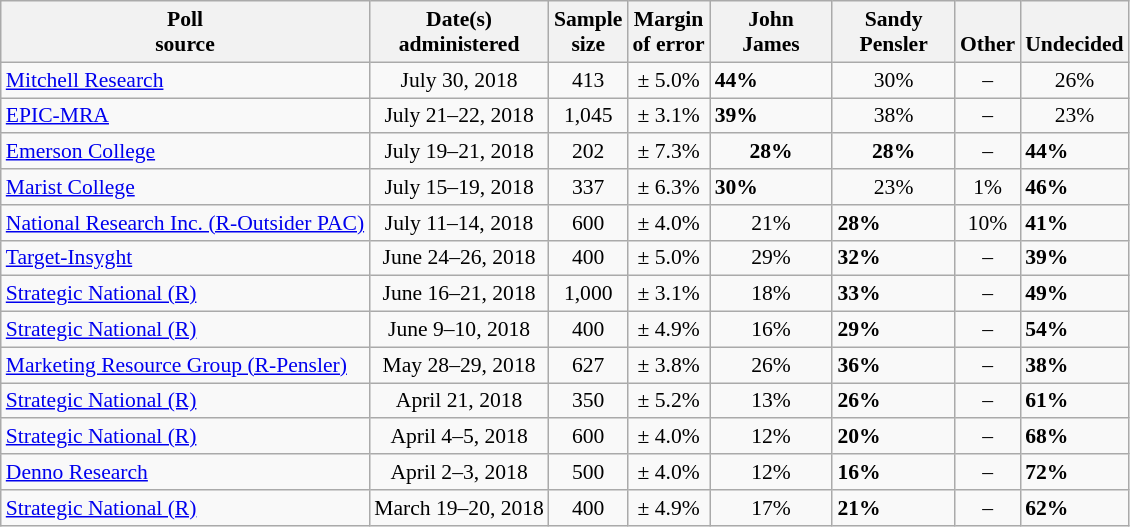<table class="wikitable" style="font-size:90%">
<tr valign=bottom>
<th>Poll<br>source</th>
<th>Date(s)<br>administered</th>
<th>Sample<br>size</th>
<th>Margin<br>of error</th>
<th style="width:75px;">John<br>James</th>
<th style="width:75px;">Sandy<br>Pensler</th>
<th>Other</th>
<th>Undecided</th>
</tr>
<tr>
<td><a href='#'>Mitchell Research</a></td>
<td align=center>July 30, 2018</td>
<td align=center>413</td>
<td align=center>± 5.0%</td>
<td><strong>44%</strong></td>
<td align=center>30%</td>
<td align=center>–</td>
<td align=center>26%</td>
</tr>
<tr>
<td><a href='#'>EPIC-MRA</a></td>
<td align=center>July 21–22, 2018</td>
<td align=center>1,045</td>
<td align=center>± 3.1%</td>
<td><strong>39%</strong></td>
<td align=center>38%</td>
<td align=center>–</td>
<td align=center>23%</td>
</tr>
<tr>
<td><a href='#'>Emerson College</a></td>
<td align=center>July 19–21, 2018</td>
<td align=center>202</td>
<td align=center>± 7.3%</td>
<td align=center><strong>28%</strong></td>
<td align=center><strong>28%</strong></td>
<td align=center>–</td>
<td><strong>44%</strong></td>
</tr>
<tr>
<td><a href='#'>Marist College</a></td>
<td align=center>July 15–19, 2018</td>
<td align=center>337</td>
<td align=center>± 6.3%</td>
<td><strong>30%</strong></td>
<td align=center>23%</td>
<td align=center>1%</td>
<td><strong>46%</strong></td>
</tr>
<tr>
<td><a href='#'>National Research Inc. (R-Outsider PAC)</a></td>
<td align=center>July 11–14, 2018</td>
<td align=center>600</td>
<td align=center>± 4.0%</td>
<td align=center>21%</td>
<td><strong>28%</strong></td>
<td align=center>10%</td>
<td><strong>41%</strong></td>
</tr>
<tr>
<td><a href='#'>Target-Insyght</a></td>
<td align=center>June 24–26, 2018</td>
<td align=center>400</td>
<td align=center>± 5.0%</td>
<td align=center>29%</td>
<td><strong>32%</strong></td>
<td align=center>–</td>
<td><strong>39%</strong></td>
</tr>
<tr>
<td><a href='#'>Strategic National (R)</a></td>
<td align=center>June 16–21, 2018</td>
<td align=center>1,000</td>
<td align=center>± 3.1%</td>
<td align=center>18%</td>
<td><strong>33%</strong></td>
<td align=center>–</td>
<td><strong>49%</strong></td>
</tr>
<tr>
<td><a href='#'>Strategic National (R)</a></td>
<td align=center>June 9–10, 2018</td>
<td align=center>400</td>
<td align=center>± 4.9%</td>
<td align=center>16%</td>
<td><strong>29%</strong></td>
<td align=center>–</td>
<td><strong>54%</strong></td>
</tr>
<tr>
<td><a href='#'>Marketing Resource Group (R-Pensler)</a></td>
<td align=center>May 28–29, 2018</td>
<td align=center>627</td>
<td align=center>± 3.8%</td>
<td align=center>26%</td>
<td><strong>36%</strong></td>
<td align=center>–</td>
<td><strong>38%</strong></td>
</tr>
<tr>
<td><a href='#'>Strategic National (R)</a></td>
<td align=center>April 21, 2018</td>
<td align=center>350</td>
<td align=center>± 5.2%</td>
<td align=center>13%</td>
<td><strong>26%</strong></td>
<td align=center>–</td>
<td><strong>61%</strong></td>
</tr>
<tr>
<td><a href='#'>Strategic National (R)</a></td>
<td align=center>April 4–5, 2018</td>
<td align=center>600</td>
<td align=center>± 4.0%</td>
<td align=center>12%</td>
<td><strong>20%</strong></td>
<td align=center>–</td>
<td><strong>68%</strong></td>
</tr>
<tr>
<td><a href='#'>Denno Research</a></td>
<td align=center>April 2–3, 2018</td>
<td align=center>500</td>
<td align=center>± 4.0%</td>
<td align=center>12%</td>
<td><strong>16%</strong></td>
<td align=center>–</td>
<td><strong>72%</strong></td>
</tr>
<tr>
<td><a href='#'>Strategic National (R)</a></td>
<td align=center>March 19–20, 2018</td>
<td align=center>400</td>
<td align=center>± 4.9%</td>
<td align=center>17%</td>
<td><strong>21%</strong></td>
<td align=center>–</td>
<td><strong>62%</strong></td>
</tr>
</table>
